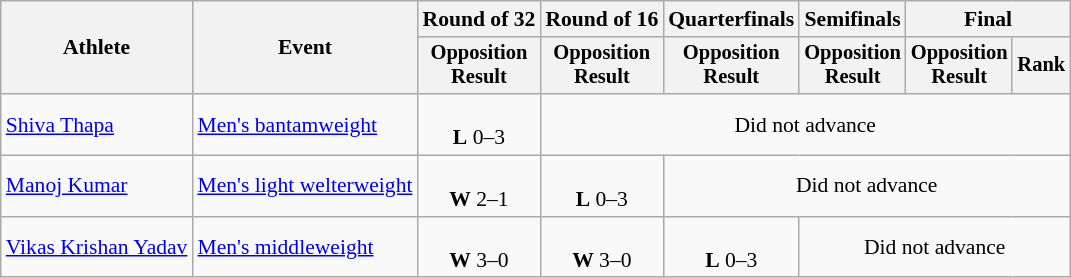<table class="wikitable" style="font-size:90%">
<tr>
<th rowspan="2">Athlete</th>
<th rowspan="2">Event</th>
<th>Round of 32</th>
<th>Round of 16</th>
<th>Quarterfinals</th>
<th>Semifinals</th>
<th colspan=2>Final</th>
</tr>
<tr style="font-size:95%">
<th>Opposition<br>Result</th>
<th>Opposition<br>Result</th>
<th>Opposition<br>Result</th>
<th>Opposition<br>Result</th>
<th>Opposition<br>Result</th>
<th>Rank</th>
</tr>
<tr align="center">
<td align=left><a href='#'>Shiva Thapa</a></td>
<td align=left><a href='#'>Men's bantamweight</a></td>
<td><br><strong>L</strong> 0–3</td>
<td colspan="5">Did not advance</td>
</tr>
<tr align=center>
<td align=left><a href='#'>Manoj Kumar</a></td>
<td align=left><a href='#'>Men's light welterweight</a></td>
<td><br><strong>W</strong> 2–1</td>
<td><br><strong>L</strong> 0–3</td>
<td colspan="4">Did not advance</td>
</tr>
<tr align=center>
<td align=left><a href='#'>Vikas Krishan Yadav</a></td>
<td align=left><a href='#'>Men's middleweight</a></td>
<td><br><strong>W</strong> 3–0</td>
<td><br><strong>W</strong> 3–0</td>
<td><br><strong>L</strong> 0–3</td>
<td colspan="4">Did not advance</td>
</tr>
</table>
